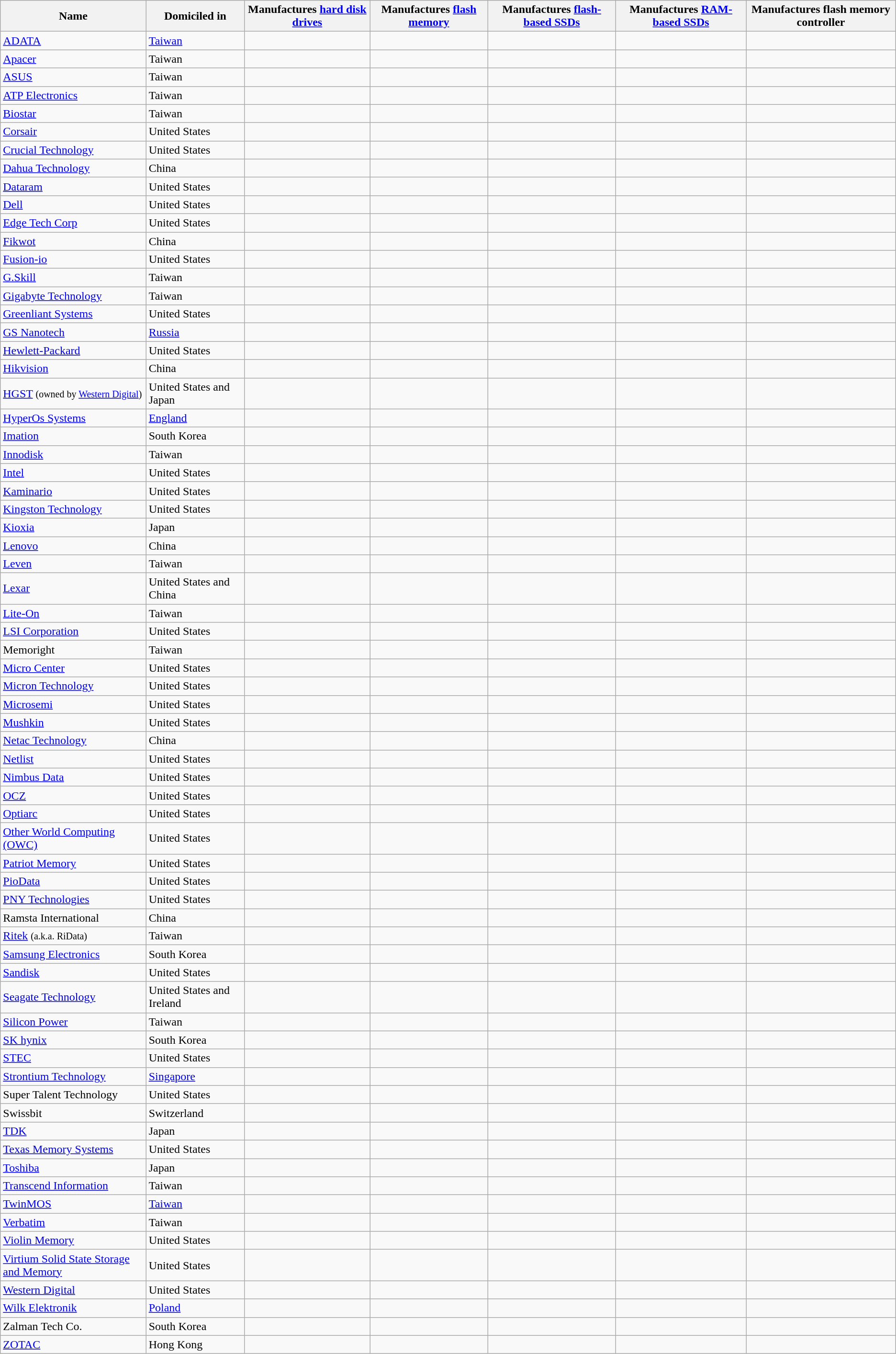<table class="wikitable sortable">
<tr>
<th>Name</th>
<th>Domiciled in</th>
<th>Manufactures <a href='#'>hard disk drives</a></th>
<th>Manufactures <a href='#'>flash memory</a></th>
<th>Manufactures <a href='#'>flash-based SSDs</a></th>
<th>Manufactures <a href='#'>RAM-based SSDs</a></th>
<th>Manufactures flash memory controller</th>
</tr>
<tr>
<td><a href='#'>ADATA</a></td>
<td><a href='#'>Taiwan</a></td>
<td></td>
<td></td>
<td></td>
<td></td>
<td></td>
</tr>
<tr>
<td><a href='#'>Apacer</a></td>
<td>Taiwan</td>
<td></td>
<td></td>
<td></td>
<td></td>
<td></td>
</tr>
<tr>
<td><a href='#'>ASUS</a></td>
<td>Taiwan</td>
<td></td>
<td></td>
<td></td>
<td></td>
<td></td>
</tr>
<tr>
<td><a href='#'>ATP Electronics</a></td>
<td>Taiwan</td>
<td></td>
<td></td>
<td></td>
<td></td>
<td></td>
</tr>
<tr>
<td><a href='#'>Biostar</a></td>
<td>Taiwan</td>
<td></td>
<td></td>
<td></td>
<td></td>
<td></td>
</tr>
<tr>
<td><a href='#'>Corsair</a></td>
<td>United States</td>
<td></td>
<td></td>
<td></td>
<td></td>
<td></td>
</tr>
<tr>
<td><a href='#'>Crucial Technology</a></td>
<td>United States</td>
<td></td>
<td></td>
<td></td>
<td></td>
<td></td>
</tr>
<tr>
<td><a href='#'>Dahua Technology</a></td>
<td>China</td>
<td></td>
<td></td>
<td></td>
<td></td>
<td></td>
</tr>
<tr>
<td><a href='#'>Dataram</a></td>
<td>United States</td>
<td></td>
<td></td>
<td></td>
<td></td>
<td></td>
</tr>
<tr>
<td><a href='#'>Dell</a></td>
<td>United States</td>
<td></td>
<td></td>
<td></td>
<td></td>
<td></td>
</tr>
<tr>
<td><a href='#'>Edge Tech Corp</a></td>
<td>United States</td>
<td></td>
<td></td>
<td></td>
<td></td>
<td></td>
</tr>
<tr>
<td><a href='#'>Fikwot</a></td>
<td>China</td>
<td></td>
<td></td>
<td></td>
<td></td>
<td></td>
</tr>
<tr>
<td><a href='#'>Fusion-io</a></td>
<td>United States</td>
<td></td>
<td></td>
<td></td>
<td></td>
<td></td>
</tr>
<tr>
<td><a href='#'>G.Skill</a></td>
<td>Taiwan</td>
<td></td>
<td></td>
<td></td>
<td></td>
<td></td>
</tr>
<tr>
<td><a href='#'>Gigabyte Technology</a></td>
<td>Taiwan</td>
<td></td>
<td></td>
<td></td>
<td></td>
<td></td>
</tr>
<tr>
<td><a href='#'>Greenliant Systems</a></td>
<td>United States</td>
<td></td>
<td></td>
<td></td>
<td></td>
<td></td>
</tr>
<tr>
<td><a href='#'>GS Nanotech</a></td>
<td><a href='#'>Russia</a></td>
<td></td>
<td></td>
<td></td>
<td></td>
<td></td>
</tr>
<tr>
<td><a href='#'>Hewlett-Packard</a></td>
<td>United States</td>
<td></td>
<td></td>
<td></td>
<td></td>
<td></td>
</tr>
<tr>
<td><a href='#'>Hikvision</a></td>
<td>China</td>
<td></td>
<td></td>
<td></td>
<td></td>
<td></td>
</tr>
<tr>
<td><a href='#'>HGST</a> <small>(owned by <a href='#'>Western Digital</a>)</small></td>
<td>United States and Japan</td>
<td></td>
<td></td>
<td></td>
<td></td>
<td></td>
</tr>
<tr>
<td><a href='#'>HyperOs Systems</a></td>
<td><a href='#'>England</a></td>
<td></td>
<td></td>
<td></td>
<td></td>
<td></td>
</tr>
<tr>
<td><a href='#'>Imation</a></td>
<td>South Korea</td>
<td></td>
<td></td>
<td></td>
<td></td>
<td></td>
</tr>
<tr>
<td><a href='#'>Innodisk</a></td>
<td>Taiwan</td>
<td></td>
<td></td>
<td></td>
<td></td>
<td></td>
</tr>
<tr>
<td><a href='#'>Intel</a></td>
<td>United States</td>
<td></td>
<td></td>
<td></td>
<td></td>
<td></td>
</tr>
<tr>
<td><a href='#'>Kaminario</a></td>
<td>United States</td>
<td></td>
<td></td>
<td></td>
<td></td>
<td></td>
</tr>
<tr>
<td><a href='#'>Kingston Technology</a></td>
<td>United States</td>
<td></td>
<td></td>
<td></td>
<td></td>
<td></td>
</tr>
<tr>
<td><a href='#'>Kioxia</a></td>
<td>Japan</td>
<td></td>
<td></td>
<td></td>
<td></td>
<td></td>
</tr>
<tr>
<td><a href='#'>Lenovo</a></td>
<td>China</td>
<td></td>
<td></td>
<td></td>
<td></td>
<td></td>
</tr>
<tr>
<td><a href='#'>Leven</a></td>
<td>Taiwan</td>
<td></td>
<td></td>
<td></td>
<td></td>
<td></td>
</tr>
<tr>
<td><a href='#'>Lexar</a></td>
<td>United States and China</td>
<td></td>
<td></td>
<td></td>
<td></td>
<td></td>
</tr>
<tr>
<td><a href='#'>Lite-On</a></td>
<td>Taiwan</td>
<td></td>
<td></td>
<td></td>
<td></td>
<td></td>
</tr>
<tr>
<td><a href='#'>LSI Corporation</a></td>
<td>United States</td>
<td></td>
<td></td>
<td></td>
<td></td>
<td></td>
</tr>
<tr>
<td>Memoright</td>
<td>Taiwan</td>
<td></td>
<td></td>
<td></td>
<td></td>
<td></td>
</tr>
<tr>
<td><a href='#'>Micro Center</a> </td>
<td>United States</td>
<td></td>
<td></td>
<td></td>
<td></td>
<td></td>
</tr>
<tr>
<td><a href='#'>Micron Technology</a></td>
<td>United States</td>
<td></td>
<td></td>
<td></td>
<td></td>
<td></td>
</tr>
<tr>
<td><a href='#'>Microsemi</a></td>
<td>United States</td>
<td></td>
<td></td>
<td></td>
<td></td>
<td></td>
</tr>
<tr>
<td><a href='#'>Mushkin</a></td>
<td>United States</td>
<td></td>
<td></td>
<td></td>
<td></td>
<td></td>
</tr>
<tr>
<td><a href='#'>Netac Technology</a></td>
<td>China</td>
<td></td>
<td></td>
<td></td>
<td></td>
<td></td>
</tr>
<tr>
<td><a href='#'>Netlist</a></td>
<td>United States</td>
<td></td>
<td></td>
<td></td>
<td></td>
<td></td>
</tr>
<tr>
<td><a href='#'>Nimbus Data</a></td>
<td>United States</td>
<td></td>
<td></td>
<td></td>
<td></td>
<td></td>
</tr>
<tr>
<td><a href='#'>OCZ</a></td>
<td>United States</td>
<td></td>
<td></td>
<td></td>
<td></td>
<td></td>
</tr>
<tr>
<td><a href='#'>Optiarc</a></td>
<td>United States</td>
<td></td>
<td></td>
<td></td>
<td></td>
<td></td>
</tr>
<tr>
<td><a href='#'>Other World Computing (OWC)</a></td>
<td>United States</td>
<td></td>
<td></td>
<td></td>
<td></td>
<td></td>
</tr>
<tr>
<td><a href='#'>Patriot Memory</a></td>
<td>United States</td>
<td></td>
<td></td>
<td></td>
<td></td>
<td></td>
</tr>
<tr>
<td><a href='#'>PioData</a></td>
<td>United States</td>
<td></td>
<td></td>
<td></td>
<td></td>
<td></td>
</tr>
<tr>
<td><a href='#'>PNY Technologies</a></td>
<td>United States</td>
<td></td>
<td></td>
<td></td>
<td></td>
<td></td>
</tr>
<tr>
<td>Ramsta International</td>
<td>China</td>
<td></td>
<td></td>
<td></td>
<td></td>
<td></td>
</tr>
<tr>
<td><a href='#'>Ritek</a> <small>(a.k.a. RiData)</small></td>
<td>Taiwan</td>
<td></td>
<td></td>
<td></td>
<td></td>
<td></td>
</tr>
<tr>
<td><a href='#'>Samsung Electronics</a></td>
<td>South Korea</td>
<td></td>
<td></td>
<td></td>
<td></td>
<td></td>
</tr>
<tr>
<td><a href='#'>Sandisk</a></td>
<td>United States</td>
<td></td>
<td></td>
<td></td>
<td></td>
<td></td>
</tr>
<tr>
<td><a href='#'>Seagate Technology</a></td>
<td>United States and Ireland</td>
<td></td>
<td></td>
<td></td>
<td></td>
<td></td>
</tr>
<tr>
<td><a href='#'>Silicon Power</a></td>
<td>Taiwan</td>
<td></td>
<td></td>
<td></td>
<td></td>
<td></td>
</tr>
<tr>
<td><a href='#'>SK hynix</a></td>
<td>South Korea</td>
<td></td>
<td></td>
<td></td>
<td></td>
<td></td>
</tr>
<tr>
<td><a href='#'>STEC</a></td>
<td>United States</td>
<td></td>
<td></td>
<td></td>
<td></td>
<td></td>
</tr>
<tr>
<td><a href='#'>Strontium Technology</a></td>
<td><a href='#'>Singapore</a></td>
<td></td>
<td></td>
<td></td>
<td></td>
<td></td>
</tr>
<tr>
<td>Super Talent Technology</td>
<td>United States</td>
<td></td>
<td></td>
<td></td>
<td></td>
<td></td>
</tr>
<tr>
<td>Swissbit </td>
<td>Switzerland</td>
<td></td>
<td></td>
<td></td>
<td></td>
<td></td>
</tr>
<tr>
<td><a href='#'>TDK</a></td>
<td>Japan</td>
<td></td>
<td></td>
<td></td>
<td></td>
<td></td>
</tr>
<tr>
<td><a href='#'>Texas Memory Systems</a></td>
<td>United States</td>
<td></td>
<td></td>
<td></td>
<td></td>
<td></td>
</tr>
<tr>
<td><a href='#'>Toshiba</a></td>
<td>Japan</td>
<td></td>
<td></td>
<td></td>
<td></td>
<td></td>
</tr>
<tr>
<td><a href='#'>Transcend Information</a></td>
<td>Taiwan</td>
<td></td>
<td></td>
<td></td>
<td></td>
<td></td>
</tr>
<tr>
<td><a href='#'>TwinMOS</a></td>
<td><a href='#'>Taiwan</a></td>
<td></td>
<td></td>
<td></td>
<td></td>
<td></td>
</tr>
<tr>
<td><a href='#'>Verbatim</a></td>
<td>Taiwan</td>
<td></td>
<td></td>
<td></td>
<td></td>
<td></td>
</tr>
<tr>
<td><a href='#'>Violin Memory</a></td>
<td>United States</td>
<td></td>
<td></td>
<td></td>
<td></td>
<td></td>
</tr>
<tr>
<td><a href='#'>Virtium Solid State Storage and Memory</a></td>
<td>United States</td>
<td></td>
<td></td>
<td></td>
<td></td>
<td></td>
</tr>
<tr>
<td><a href='#'>Western Digital</a></td>
<td>United States</td>
<td></td>
<td></td>
<td></td>
<td></td>
<td></td>
</tr>
<tr>
<td><a href='#'>Wilk Elektronik</a></td>
<td><a href='#'>Poland</a></td>
<td></td>
<td></td>
<td></td>
<td></td>
<td></td>
</tr>
<tr>
<td>Zalman Tech Co.</td>
<td>South Korea</td>
<td></td>
<td></td>
<td></td>
<td></td>
<td></td>
</tr>
<tr>
<td><a href='#'>ZOTAC</a></td>
<td>Hong Kong</td>
<td></td>
<td></td>
<td></td>
<td></td>
<td></td>
</tr>
</table>
